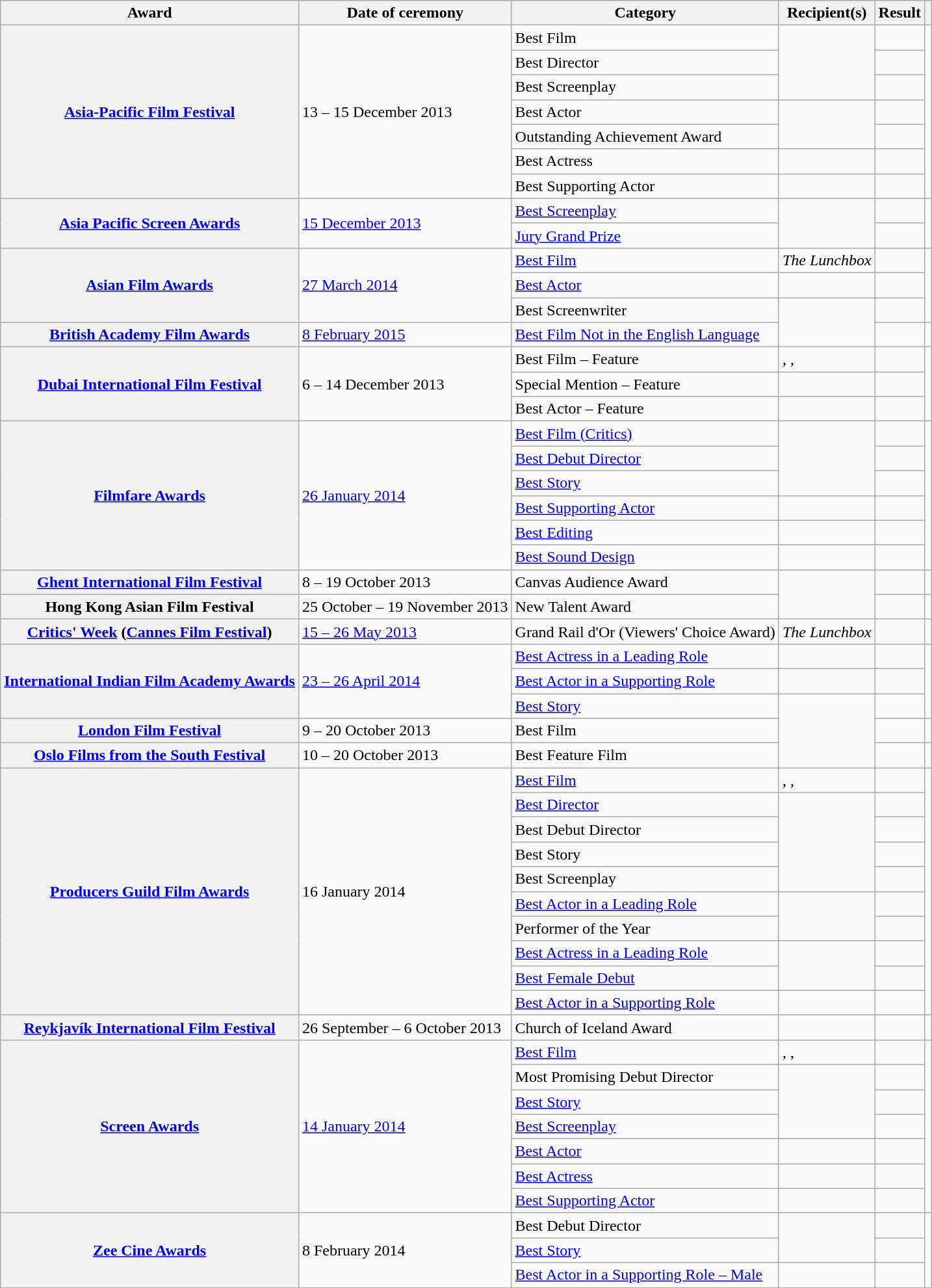<table class="wikitable plainrowheaders sortable">
<tr>
<th scope="col">Award</th>
<th scope="col">Date of ceremony</th>
<th scope="col">Category</th>
<th scope="col">Recipient(s)</th>
<th scope="col">Result</th>
<th scope="col" class="unsortable"></th>
</tr>
<tr>
<th scope="row" rowspan="7"><a href='#'>Asia-Pacific Film Festival</a></th>
<td rowspan="7">13 – 15 December 2013</td>
<td>Best Film</td>
<td rowspan="3"></td>
<td></td>
<td style="text-align:center;" rowspan="7"><br></td>
</tr>
<tr>
<td>Best Director</td>
<td></td>
</tr>
<tr>
<td>Best Screenplay</td>
<td></td>
</tr>
<tr>
<td>Best Actor</td>
<td rowspan="2"></td>
<td></td>
</tr>
<tr>
<td>Outstanding Achievement Award</td>
<td></td>
</tr>
<tr>
<td>Best Actress</td>
<td></td>
<td></td>
</tr>
<tr>
<td>Best Supporting Actor</td>
<td></td>
<td></td>
</tr>
<tr>
<th scope="row" rowspan="2"><a href='#'>Asia Pacific Screen Awards</a></th>
<td rowspan="2"><a href='#'>15 December 2013</a></td>
<td><a href='#'>Best Screenplay</a></td>
<td rowspan="2"></td>
<td></td>
<td style="text-align:center;" rowspan="2"></td>
</tr>
<tr>
<td><a href='#'>Jury Grand Prize</a></td>
<td></td>
</tr>
<tr>
<th scope="row" rowspan="3"><a href='#'>Asian Film Awards</a></th>
<td rowspan="3"><a href='#'>27 March 2014</a></td>
<td><a href='#'>Best Film</a></td>
<td><em>The Lunchbox</em></td>
<td></td>
<td style="text-align:center;" rowspan="3"></td>
</tr>
<tr>
<td><a href='#'>Best Actor</a></td>
<td></td>
<td></td>
</tr>
<tr>
<td>Best Screenwriter</td>
<td rowspan="2"></td>
<td></td>
</tr>
<tr>
<th scope="row"><a href='#'>British Academy Film Awards</a></th>
<td><a href='#'>8 February 2015</a></td>
<td><a href='#'>Best Film Not in the English Language</a></td>
<td></td>
<td style="text-align:center;"></td>
</tr>
<tr>
<th scope="row" rowspan="3"><a href='#'>Dubai International Film Festival</a></th>
<td rowspan="3">6 – 14 December 2013</td>
<td>Best Film – Feature</td>
<td>, , </td>
<td></td>
<td style="text-align:center;" rowspan="3"></td>
</tr>
<tr>
<td>Special Mention – Feature</td>
<td></td>
<td></td>
</tr>
<tr>
<td>Best Actor – Feature</td>
<td></td>
<td></td>
</tr>
<tr>
<th scope="row" rowspan="6"><a href='#'>Filmfare Awards</a></th>
<td rowspan="6"><a href='#'>26 January 2014</a></td>
<td><a href='#'>Best Film (Critics)</a></td>
<td rowspan="3"></td>
<td></td>
<td style="text-align:center;" rowspan="6"><br></td>
</tr>
<tr>
<td><a href='#'>Best Debut Director</a></td>
<td></td>
</tr>
<tr>
<td><a href='#'>Best Story</a></td>
<td></td>
</tr>
<tr>
<td><a href='#'>Best Supporting Actor</a></td>
<td></td>
<td></td>
</tr>
<tr>
<td><a href='#'>Best Editing</a></td>
<td></td>
<td></td>
</tr>
<tr>
<td><a href='#'>Best Sound Design</a></td>
<td></td>
<td></td>
</tr>
<tr>
<th scope="row"><a href='#'>Ghent International Film Festival</a></th>
<td>8 – 19 October 2013</td>
<td>Canvas Audience Award</td>
<td rowspan="2"></td>
<td></td>
<td style="text-align:center;"></td>
</tr>
<tr>
<th scope="row">Hong Kong Asian Film Festival</th>
<td>25 October – 19 November 2013</td>
<td>New Talent Award</td>
<td></td>
<td style="text-align:center;"></td>
</tr>
<tr>
<th scope="row"><a href='#'>Critics' Week</a> (<a href='#'>Cannes Film Festival</a>)</th>
<td><a href='#'>15 – 26 May 2013</a></td>
<td>Grand Rail d'Or (Viewers' Choice Award)</td>
<td><em>The Lunchbox</em></td>
<td></td>
<td style="text-align:center;"></td>
</tr>
<tr>
<th scope="row" rowspan="3"><a href='#'>International Indian Film Academy Awards</a></th>
<td rowspan="3"><a href='#'>23 – 26 April 2014</a></td>
<td><a href='#'>Best Actress in a Leading Role</a></td>
<td></td>
<td></td>
<td style="text-align:center;" rowspan="3"></td>
</tr>
<tr>
<td><a href='#'>Best Actor in a Supporting Role</a></td>
<td></td>
<td></td>
</tr>
<tr>
<td><a href='#'>Best Story</a></td>
<td rowspan="3"></td>
<td></td>
</tr>
<tr>
<th scope="row"><a href='#'>London Film Festival</a></th>
<td>9 – 20 October 2013</td>
<td>Best Film</td>
<td></td>
<td style="text-align:center;"></td>
</tr>
<tr>
<th scope="row"><a href='#'>Oslo Films from the South Festival</a></th>
<td>10 – 20 October 2013</td>
<td>Best Feature Film</td>
<td></td>
<td style="text-align:center;"></td>
</tr>
<tr>
<th scope="row" rowspan="10"><a href='#'>Producers Guild Film Awards</a></th>
<td rowspan="10">16 January 2014</td>
<td><a href='#'>Best Film</a></td>
<td>, , </td>
<td></td>
<td style="text-align:center;" rowspan="10"><br></td>
</tr>
<tr>
<td><a href='#'>Best Director</a></td>
<td rowspan="4"></td>
<td></td>
</tr>
<tr>
<td>Best Debut Director</td>
<td></td>
</tr>
<tr>
<td>Best Story</td>
<td></td>
</tr>
<tr>
<td>Best Screenplay</td>
<td></td>
</tr>
<tr>
<td><a href='#'>Best Actor in a Leading Role</a></td>
<td rowspan="2"></td>
<td></td>
</tr>
<tr>
<td>Performer of the Year</td>
<td></td>
</tr>
<tr>
<td><a href='#'>Best Actress in a Leading Role</a></td>
<td rowspan="2"></td>
<td></td>
</tr>
<tr>
<td><a href='#'>Best Female Debut</a></td>
<td></td>
</tr>
<tr>
<td><a href='#'>Best Actor in a Supporting Role</a></td>
<td></td>
<td></td>
</tr>
<tr>
<th scope="row"><a href='#'>Reykjavík International Film Festival</a></th>
<td>26 September – 6 October 2013</td>
<td>Church of Iceland Award</td>
<td></td>
<td></td>
<td style="text-align:center;"></td>
</tr>
<tr>
<th scope="row" rowspan="7"><a href='#'>Screen Awards</a></th>
<td rowspan="7"><a href='#'>14 January 2014</a></td>
<td><a href='#'>Best Film</a></td>
<td>, , </td>
<td></td>
<td style="text-align:center;" rowspan="7"><br></td>
</tr>
<tr>
<td>Most Promising Debut Director</td>
<td rowspan="3"></td>
<td></td>
</tr>
<tr>
<td><a href='#'>Best Story</a></td>
<td></td>
</tr>
<tr>
<td><a href='#'>Best Screenplay</a></td>
<td></td>
</tr>
<tr>
<td><a href='#'>Best Actor</a></td>
<td></td>
<td></td>
</tr>
<tr>
<td><a href='#'>Best Actress</a></td>
<td></td>
<td></td>
</tr>
<tr>
<td><a href='#'>Best Supporting Actor</a></td>
<td></td>
<td></td>
</tr>
<tr>
<th scope="row" rowspan="3"><a href='#'>Zee Cine Awards</a></th>
<td rowspan="3">8 February 2014</td>
<td>Best Debut Director</td>
<td rowspan="2"></td>
<td></td>
<td style="text-align:center;" rowspan="3"><br></td>
</tr>
<tr>
<td><a href='#'>Best Story</a></td>
<td></td>
</tr>
<tr>
<td><a href='#'>Best Actor in a Supporting Role – Male</a></td>
<td></td>
<td></td>
</tr>
<tr>
</tr>
</table>
